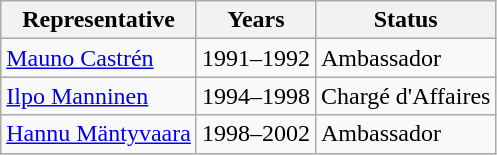<table class="wikitable sortable">
<tr>
<th>Representative</th>
<th>Years</th>
<th>Status</th>
</tr>
<tr>
<td><a href='#'>Mauno Castrén</a></td>
<td>1991–1992</td>
<td>Ambassador</td>
</tr>
<tr>
<td><a href='#'>Ilpo Manninen</a></td>
<td>1994–1998</td>
<td>Chargé d'Affaires</td>
</tr>
<tr>
<td><a href='#'>Hannu Mäntyvaara</a></td>
<td>1998–2002</td>
<td>Ambassador</td>
</tr>
</table>
